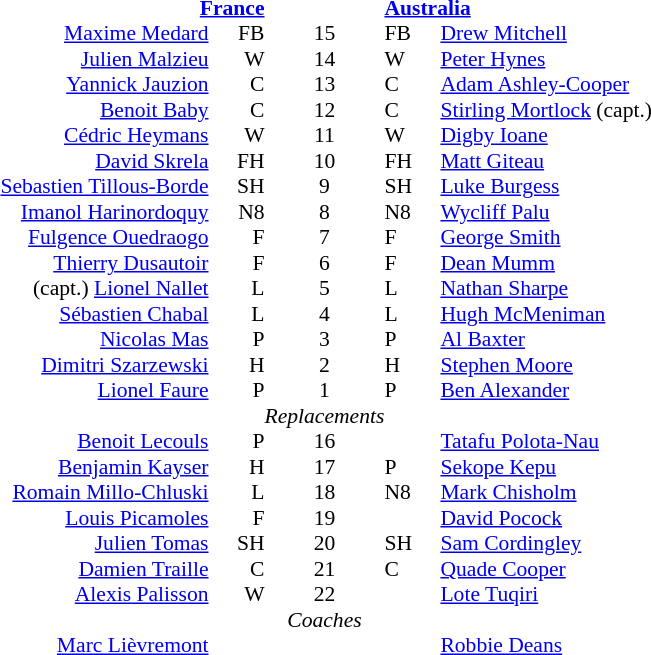<table width="100%" style="font-size: 90%; " cellspacing="0" cellpadding="0" align=center>
<tr>
<td width=41%; text-align=right></td>
<td width=3%; text-align:right></td>
<td width=4%; text-align:center></td>
<td width=3%; text-align:left></td>
<td width=49%; text-align:left></td>
</tr>
<tr>
<td colspan=2; align=right><strong><a href='#'>France</a></strong></td>
<td></td>
<td colspan=2;><strong><a href='#'>Australia</a></strong></td>
</tr>
<tr>
<td align=right><a href='#'>Maxime Medard</a></td>
<td align=right>FB</td>
<td align=center>15</td>
<td>FB</td>
<td><a href='#'>Drew Mitchell</a></td>
</tr>
<tr>
<td align=right><a href='#'>Julien Malzieu</a></td>
<td align=right>W</td>
<td align=center>14</td>
<td>W</td>
<td><a href='#'>Peter Hynes</a></td>
</tr>
<tr>
<td align=right> <a href='#'>Yannick Jauzion</a></td>
<td align=right>C</td>
<td align=center>13</td>
<td>C</td>
<td><a href='#'>Adam Ashley-Cooper</a> </td>
</tr>
<tr>
<td align=right> <a href='#'>Benoit Baby</a></td>
<td align=right>C</td>
<td align=center>12</td>
<td>C</td>
<td><a href='#'>Stirling Mortlock</a> (capt.)</td>
</tr>
<tr>
<td align=right><a href='#'>Cédric Heymans</a></td>
<td align=right>W</td>
<td align=center>11</td>
<td>W</td>
<td><a href='#'>Digby Ioane</a></td>
</tr>
<tr>
<td align=right> <a href='#'>David Skrela</a></td>
<td align=right>FH</td>
<td align=center>10</td>
<td>FH</td>
<td><a href='#'>Matt Giteau</a></td>
</tr>
<tr>
<td align=right> <a href='#'>Sebastien Tillous-Borde</a></td>
<td align=right>SH</td>
<td align=center>9</td>
<td>SH</td>
<td><a href='#'>Luke Burgess</a> </td>
</tr>
<tr>
<td align=right><a href='#'>Imanol Harinordoquy</a></td>
<td align=right>N8</td>
<td align=center>8</td>
<td>N8</td>
<td><a href='#'>Wycliff Palu</a> </td>
</tr>
<tr>
<td align=right><a href='#'>Fulgence Ouedraogo</a></td>
<td align=right>F</td>
<td align=center>7</td>
<td>F</td>
<td><a href='#'>George Smith</a></td>
</tr>
<tr>
<td align=right> <a href='#'>Thierry Dusautoir</a></td>
<td align=right>F</td>
<td align=center>6</td>
<td>F</td>
<td><a href='#'>Dean Mumm</a></td>
</tr>
<tr>
<td align=right> (capt.) <a href='#'>Lionel Nallet</a></td>
<td align=right>L</td>
<td align=center>5</td>
<td>L</td>
<td><a href='#'>Nathan Sharpe</a></td>
</tr>
<tr>
<td align=right><a href='#'>Sébastien Chabal</a></td>
<td align=right>L</td>
<td align=center>4</td>
<td>L</td>
<td><a href='#'>Hugh McMeniman</a></td>
</tr>
<tr>
<td align=right> <a href='#'>Nicolas Mas</a></td>
<td align=right>P</td>
<td align=center>3</td>
<td>P</td>
<td><a href='#'>Al Baxter</a></td>
</tr>
<tr>
<td align=right> <a href='#'>Dimitri Szarzewski</a></td>
<td align=right>H</td>
<td align=center>2</td>
<td>H</td>
<td><a href='#'>Stephen Moore</a></td>
</tr>
<tr>
<td align=right><a href='#'>Lionel Faure</a></td>
<td align=right>P</td>
<td align=center>1</td>
<td>P</td>
<td><a href='#'>Ben Alexander</a> </td>
</tr>
<tr>
<td></td>
<td></td>
<td align=center><em>Replacements</em></td>
<td></td>
<td></td>
</tr>
<tr>
<td align=right> <a href='#'>Benoit Lecouls</a></td>
<td align=right>P</td>
<td align=center>16</td>
<td></td>
<td><a href='#'>Tatafu Polota-Nau</a></td>
</tr>
<tr>
<td align=right> <a href='#'>Benjamin Kayser</a></td>
<td align=right>H</td>
<td align=center>17</td>
<td>P</td>
<td><a href='#'>Sekope Kepu</a> </td>
</tr>
<tr>
<td align=right> <a href='#'>Romain Millo-Chluski</a></td>
<td align=right>L</td>
<td align=center>18</td>
<td>N8</td>
<td><a href='#'>Mark Chisholm</a> </td>
</tr>
<tr>
<td align=right> <a href='#'>Louis Picamoles</a></td>
<td align=right>F</td>
<td align=center>19</td>
<td></td>
<td><a href='#'>David Pocock</a></td>
</tr>
<tr>
<td align=right> <a href='#'>Julien Tomas</a></td>
<td align=right>SH</td>
<td align=center>20</td>
<td>SH</td>
<td><a href='#'>Sam Cordingley</a> </td>
</tr>
<tr>
<td align=right> <a href='#'>Damien Traille</a></td>
<td align=right>C</td>
<td align=center>21</td>
<td>C</td>
<td><a href='#'>Quade Cooper</a> </td>
</tr>
<tr>
<td align=right> <a href='#'>Alexis Palisson</a></td>
<td align=right>W</td>
<td align=center>22</td>
<td></td>
<td><a href='#'>Lote Tuqiri</a></td>
</tr>
<tr>
<td></td>
<td></td>
<td align=center><em>Coaches</em></td>
<td></td>
<td></td>
</tr>
<tr>
<td align=right> <a href='#'>Marc Lièvremont</a></td>
<td></td>
<td></td>
<td></td>
<td><a href='#'>Robbie Deans</a> </td>
</tr>
</table>
